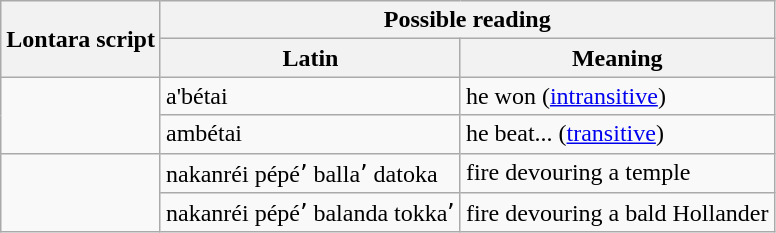<table class="wikitable">
<tr>
<th rowspan=2 style="text-align: center">Lontara script</th>
<th colspan=2 style="text-align: center">Possible reading</th>
</tr>
<tr>
<th style="text-align: center">Latin</th>
<th style="text-align: center">Meaning</th>
</tr>
<tr>
<td rowspan=2 style="text-align: center"></td>
<td>a'bétai</td>
<td>he won (<a href='#'>intransitive</a>)</td>
</tr>
<tr>
<td>ambétai</td>
<td>he beat... (<a href='#'>transitive</a>)</td>
</tr>
<tr>
<td rowspan=2 style="text-align: center"></td>
<td>nakanréi pépéʼ ballaʼ datoka</td>
<td>fire devouring a temple</td>
</tr>
<tr>
<td>nakanréi pépéʼ balanda tokkaʼ</td>
<td>fire devouring a bald Hollander</td>
</tr>
</table>
